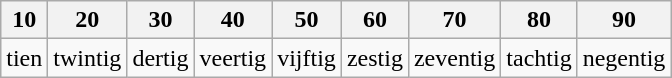<table class="wikitable">
<tr>
<th>10</th>
<th>20</th>
<th>30</th>
<th>40</th>
<th>50</th>
<th>60</th>
<th>70</th>
<th>80</th>
<th>90</th>
</tr>
<tr>
<td>tien</td>
<td>twintig</td>
<td>dertig</td>
<td>veertig</td>
<td>vijftig</td>
<td>zestig</td>
<td>zeventig</td>
<td>tachtig</td>
<td>negentig</td>
</tr>
</table>
